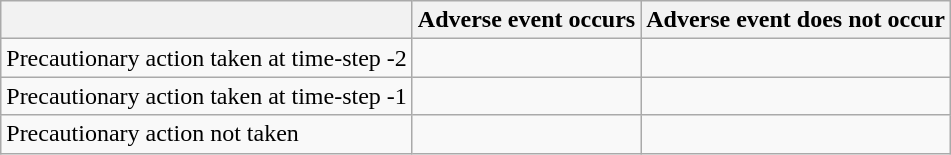<table class="wikitable" border="1">
<tr>
<th></th>
<th>Adverse event occurs</th>
<th>Adverse event does not occur</th>
</tr>
<tr>
<td>Precautionary action taken at time-step -2</td>
<td></td>
<td></td>
</tr>
<tr>
<td>Precautionary action taken at time-step -1</td>
<td></td>
<td></td>
</tr>
<tr>
<td>Precautionary action not taken</td>
<td></td>
<td></td>
</tr>
</table>
